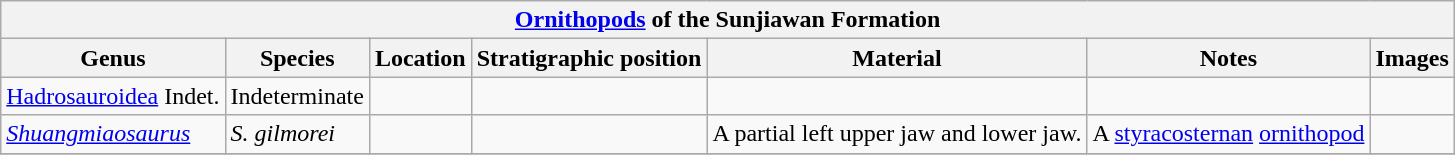<table class="wikitable" align="center">
<tr>
<th colspan="7" align="center"><a href='#'>Ornithopods</a> of the Sunjiawan Formation</th>
</tr>
<tr>
<th>Genus</th>
<th>Species</th>
<th>Location</th>
<th>Stratigraphic position</th>
<th>Material</th>
<th>Notes</th>
<th>Images</th>
</tr>
<tr>
<td><a href='#'>Hadrosauroidea</a> Indet.</td>
<td>Indeterminate</td>
<td></td>
<td></td>
<td></td>
<td></td>
<td></td>
</tr>
<tr>
<td><em><a href='#'>Shuangmiaosaurus</a></em></td>
<td><em>S. gilmorei</em></td>
<td></td>
<td></td>
<td>A partial left upper jaw and lower jaw.</td>
<td>A <a href='#'>styracosternan</a> <a href='#'>ornithopod</a></td>
<td></td>
</tr>
<tr>
</tr>
</table>
